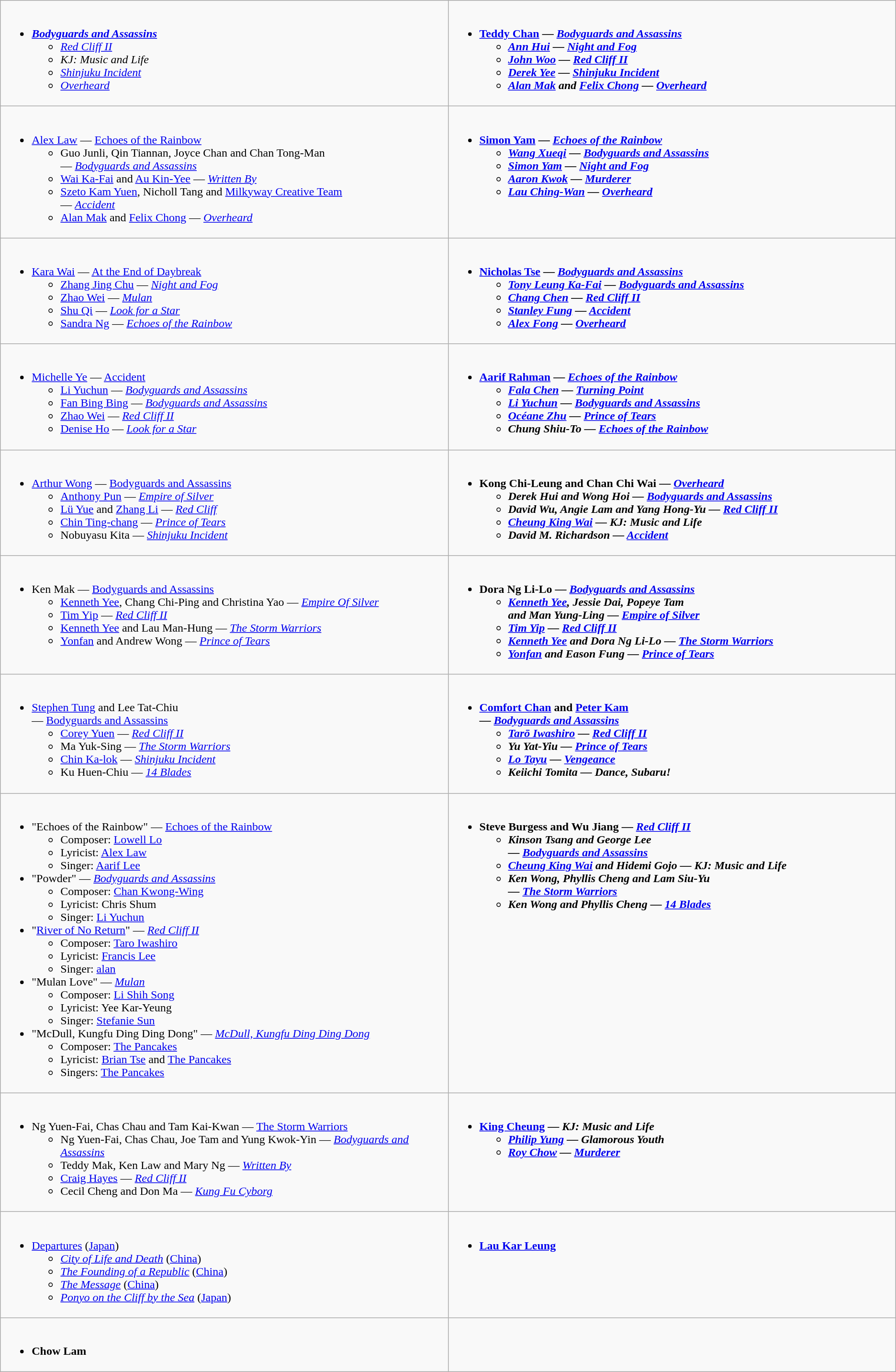<table class=wikitable>
<tr>
<td valign="top" width="50%"><br><ul><li><strong><em><a href='#'>Bodyguards and Assassins</a></em></strong><ul><li><em><a href='#'>Red Cliff II</a></em></li><li><em>KJ: Music and Life</em></li><li><em><a href='#'>Shinjuku Incident</a></em></li><li><em><a href='#'>Overheard</a></em></li></ul></li></ul></td>
<td valign="top" width="50%"><br><ul><li><strong><a href='#'>Teddy Chan</a> — <em><a href='#'>Bodyguards and Assassins</a><strong><em><ul><li><a href='#'>Ann Hui</a> — </em><a href='#'>Night and Fog</a><em></li><li><a href='#'>John Woo</a> — </em><a href='#'>Red Cliff II</a><em></li><li><a href='#'>Derek Yee</a> — </em><a href='#'>Shinjuku Incident</a><em></li><li><a href='#'>Alan Mak</a> and <a href='#'>Felix Chong</a> — </em><a href='#'>Overheard</a><em></li></ul></li></ul></td>
</tr>
<tr>
<td valign="top" width="50%"><br><ul><li></strong><a href='#'>Alex Law</a> — </em><a href='#'>Echoes of the Rainbow</a></em></strong><ul><li>Guo Junli, Qin Tiannan, Joyce Chan and Chan Tong-Man <br> — <em><a href='#'>Bodyguards and Assassins</a></em></li><li><a href='#'>Wai Ka-Fai</a> and <a href='#'>Au Kin-Yee</a> — <em><a href='#'>Written By</a></em></li><li><a href='#'>Szeto Kam Yuen</a>, Nicholl Tang and <a href='#'>Milkyway Creative Team</a>  <br> — <em><a href='#'>Accident</a></em></li><li><a href='#'>Alan Mak</a> and <a href='#'>Felix Chong</a> — <em><a href='#'>Overheard</a></em></li></ul></li></ul></td>
<td valign="top" width="50%"><br><ul><li><strong><a href='#'>Simon Yam</a> — <em><a href='#'>Echoes of the Rainbow</a><strong><em><ul><li><a href='#'>Wang Xueqi</a> — </em><a href='#'>Bodyguards and Assassins</a><em></li><li><a href='#'>Simon Yam</a> — </em><a href='#'>Night and Fog</a><em></li><li><a href='#'>Aaron Kwok</a> — </em><a href='#'>Murderer</a><em></li><li><a href='#'>Lau Ching-Wan</a> — </em><a href='#'>Overheard</a><em></li></ul></li></ul></td>
</tr>
<tr>
<td valign="top" width="50%"><br><ul><li></strong><a href='#'>Kara Wai</a> — </em><a href='#'>At the End of Daybreak</a></em></strong><ul><li><a href='#'>Zhang Jing Chu</a> — <em><a href='#'>Night and Fog</a></em></li><li><a href='#'>Zhao Wei</a> — <em><a href='#'>Mulan</a></em></li><li><a href='#'>Shu Qi</a> — <em><a href='#'>Look for a Star</a></em></li><li><a href='#'>Sandra Ng</a> — <em><a href='#'>Echoes of the Rainbow</a></em></li></ul></li></ul></td>
<td valign="top" width="50%"><br><ul><li><strong><a href='#'>Nicholas Tse</a> — <em><a href='#'>Bodyguards and Assassins</a><strong><em><ul><li><a href='#'>Tony Leung Ka-Fai</a> — </em><a href='#'>Bodyguards and Assassins</a><em></li><li><a href='#'>Chang Chen</a> — </em><a href='#'>Red Cliff II</a><em></li><li><a href='#'>Stanley Fung</a> — </em><a href='#'>Accident</a><em></li><li><a href='#'>Alex Fong</a> — </em><a href='#'>Overheard</a><em></li></ul></li></ul></td>
</tr>
<tr>
<td valign="top" width="50%"><br><ul><li></strong><a href='#'>Michelle Ye</a> — </em><a href='#'>Accident</a></em></strong><ul><li><a href='#'>Li Yuchun</a> — <em><a href='#'>Bodyguards and Assassins</a></em></li><li><a href='#'>Fan Bing Bing</a> — <em><a href='#'>Bodyguards and Assassins</a></em></li><li><a href='#'>Zhao Wei</a> — <em><a href='#'>Red Cliff II</a></em></li><li><a href='#'>Denise Ho</a> — <em><a href='#'>Look for a Star</a></em></li></ul></li></ul></td>
<td valign="top" width="50%"><br><ul><li><strong><a href='#'>Aarif Rahman</a> — <em><a href='#'>Echoes of the Rainbow</a><strong><em><ul><li><a href='#'>Fala Chen</a> — </em><a href='#'>Turning Point</a><em></li><li><a href='#'>Li Yuchun</a> — </em><a href='#'>Bodyguards and Assassins</a><em></li><li><a href='#'>Océane Zhu</a> — </em><a href='#'>Prince of Tears</a><em></li><li>Chung Shiu-To — </em><a href='#'>Echoes of the Rainbow</a><em></li></ul></li></ul></td>
</tr>
<tr>
<td valign="top" width="50%"><br><ul><li></strong><a href='#'>Arthur Wong</a> — </em><a href='#'>Bodyguards and Assassins</a></em></strong><ul><li><a href='#'>Anthony Pun</a> — <em><a href='#'>Empire of Silver</a></em></li><li><a href='#'>Lü Yue</a> and <a href='#'>Zhang Li</a> — <em><a href='#'>Red Cliff</a></em></li><li><a href='#'>Chin Ting-chang</a> — <em><a href='#'>Prince of Tears</a></em></li><li>Nobuyasu Kita — <em><a href='#'>Shinjuku Incident</a></em></li></ul></li></ul></td>
<td valign="top" width="50%"><br><ul><li><strong>Kong Chi-Leung and Chan Chi Wai — <em><a href='#'>Overheard</a><strong><em><ul><li>Derek Hui and Wong Hoi — </em><a href='#'>Bodyguards and Assassins</a><em></li><li>David Wu, Angie Lam and Yang Hong-Yu — </em><a href='#'>Red Cliff II</a><em></li><li><a href='#'>Cheung King Wai</a> — </em>KJ: Music and Life<em></li><li>David M. Richardson — </em><a href='#'>Accident</a><em></li></ul></li></ul></td>
</tr>
<tr>
<td valign="top" width="50%"><br><ul><li></strong>Ken Mak — </em><a href='#'>Bodyguards and Assassins</a></em></strong><ul><li><a href='#'>Kenneth Yee</a>, Chang Chi-Ping and Christina Yao — <em><a href='#'>Empire Of Silver</a></em></li><li><a href='#'>Tim Yip</a> — <em><a href='#'>Red Cliff II</a></em></li><li><a href='#'>Kenneth Yee</a> and Lau Man-Hung — <em><a href='#'>The Storm Warriors</a></em></li><li><a href='#'>Yonfan</a> and Andrew Wong — <em><a href='#'>Prince of Tears</a></em></li></ul></li></ul></td>
<td valign="top" width="50%"><br><ul><li><strong>Dora Ng Li-Lo — <em><a href='#'>Bodyguards and Assassins</a><strong><em><ul><li><a href='#'>Kenneth Yee</a>, Jessie Dai, Popeye Tam <br> and Man Yung-Ling — </em><a href='#'>Empire of Silver</a><em></li><li><a href='#'>Tim Yip</a> — </em><a href='#'>Red Cliff II</a><em></li><li><a href='#'>Kenneth Yee</a> and Dora Ng Li-Lo — </em><a href='#'>The Storm Warriors</a><em></li><li><a href='#'>Yonfan</a> and Eason Fung — </em><a href='#'>Prince of Tears</a><em></li></ul></li></ul></td>
</tr>
<tr>
<td valign="top" width="50%"><br><ul><li></strong><a href='#'>Stephen Tung</a> and Lee Tat-Chiu <br> — </em><a href='#'>Bodyguards and Assassins</a></em></strong><ul><li><a href='#'>Corey Yuen</a> — <em><a href='#'>Red Cliff II</a></em></li><li>Ma Yuk-Sing — <em><a href='#'>The Storm Warriors</a></em></li><li><a href='#'>Chin Ka-lok</a> — <em><a href='#'>Shinjuku Incident</a></em></li><li>Ku Huen-Chiu — <em><a href='#'>14 Blades</a></em></li></ul></li></ul></td>
<td valign="top" width="50%"><br><ul><li><strong><a href='#'>Comfort Chan</a> and <a href='#'>Peter Kam</a> <br> — <em><a href='#'>Bodyguards and Assassins</a><strong><em><ul><li><a href='#'>Tarō Iwashiro</a> — </em><a href='#'>Red Cliff II</a><em></li><li>Yu Yat-Yiu — </em><a href='#'>Prince of Tears</a><em></li><li><a href='#'>Lo Tayu</a> — </em><a href='#'>Vengeance</a><em></li><li>Keiichi Tomita — </em>Dance, Subaru!<em></li></ul></li></ul></td>
</tr>
<tr>
<td valign="top" width="50%"><br><ul><li></strong>"Echoes of the Rainbow" —  </em><a href='#'>Echoes of the Rainbow</a></em></strong><ul><li>Composer: <a href='#'>Lowell Lo</a></li><li>Lyricist: <a href='#'>Alex Law</a></li><li>Singer: <a href='#'>Aarif Lee</a></li></ul></li><li>"Powder" — <em><a href='#'>Bodyguards and Assassins</a></em><ul><li>Composer: <a href='#'>Chan Kwong-Wing</a></li><li>Lyricist: Chris Shum</li><li>Singer: <a href='#'>Li Yuchun</a></li></ul></li><li>"<a href='#'>River of No Return</a>" — <em><a href='#'>Red Cliff II</a></em><ul><li>Composer: <a href='#'>Taro Iwashiro</a></li><li>Lyricist: <a href='#'>Francis Lee</a></li><li>Singer: <a href='#'>alan</a></li></ul></li><li>"Mulan Love" — <em><a href='#'>Mulan</a></em><ul><li>Composer: <a href='#'>Li Shih Song</a></li><li>Lyricist: Yee Kar-Yeung</li><li>Singer: <a href='#'>Stefanie Sun</a></li></ul></li><li>"McDull, Kungfu Ding Ding Dong" — <em><a href='#'>McDull, Kungfu Ding Ding Dong</a></em><ul><li>Composer: <a href='#'>The Pancakes</a></li><li>Lyricist: <a href='#'>Brian Tse</a> and <a href='#'>The Pancakes</a></li><li>Singers: <a href='#'>The Pancakes</a></li></ul></li></ul></td>
<td valign="top" width="50%"><br><ul><li><strong>Steve Burgess and Wu Jiang — <em><a href='#'>Red Cliff II</a><strong><em><ul><li>Kinson Tsang and George Lee <br> — </em><a href='#'>Bodyguards and Assassins</a><em></li><li><a href='#'>Cheung King Wai</a> and Hidemi Gojo — </em>KJ: Music and Life<em></li><li>Ken Wong, Phyllis Cheng and Lam Siu-Yu <br> — </em><a href='#'>The Storm Warriors</a><em></li><li>Ken Wong and Phyllis Cheng — </em><a href='#'>14 Blades</a><em></li></ul></li></ul></td>
</tr>
<tr>
<td valign="top" width="50%"><br><ul><li></strong>Ng Yuen-Fai, Chas Chau and Tam Kai-Kwan — </em><a href='#'>The Storm Warriors</a></em></strong><ul><li>Ng Yuen-Fai, Chas Chau, Joe Tam and Yung Kwok-Yin — <em><a href='#'>Bodyguards and Assassins</a></em></li><li>Teddy Mak, Ken Law and Mary Ng — <em><a href='#'>Written By</a></em></li><li><a href='#'>Craig Hayes</a> — <em><a href='#'>Red Cliff II</a></em></li><li>Cecil Cheng and Don Ma — <em><a href='#'>Kung Fu Cyborg</a></em></li></ul></li></ul></td>
<td valign="top" width="50%"><br><ul><li><strong><a href='#'>King Cheung</a> — <em>KJ: Music and Life<strong><em><ul><li><a href='#'>Philip Yung</a> — </em>Glamorous Youth<em></li><li><a href='#'>Roy Chow</a> — </em><a href='#'>Murderer</a><em></li></ul></li></ul></td>
</tr>
<tr>
<td valign="top" width="50%"><br><ul><li></em></strong><a href='#'>Departures</a></em> (<a href='#'>Japan</a>)</strong><ul><li><em><a href='#'>City of Life and Death</a></em> (<a href='#'>China</a>)</li><li><em><a href='#'>The Founding of a Republic</a></em> (<a href='#'>China</a>)</li><li><em><a href='#'>The Message</a></em> (<a href='#'>China</a>)</li><li><em><a href='#'>Ponyo on the Cliff by the Sea</a></em> (<a href='#'>Japan</a>)</li></ul></li></ul></td>
<td valign="top" width="50%"><br><ul><li><strong><a href='#'>Lau Kar Leung</a></strong></li></ul></td>
</tr>
<tr>
<td valign="top" width="50%"><br><ul><li><strong>Chow Lam</strong></li></ul></td>
</tr>
</table>
